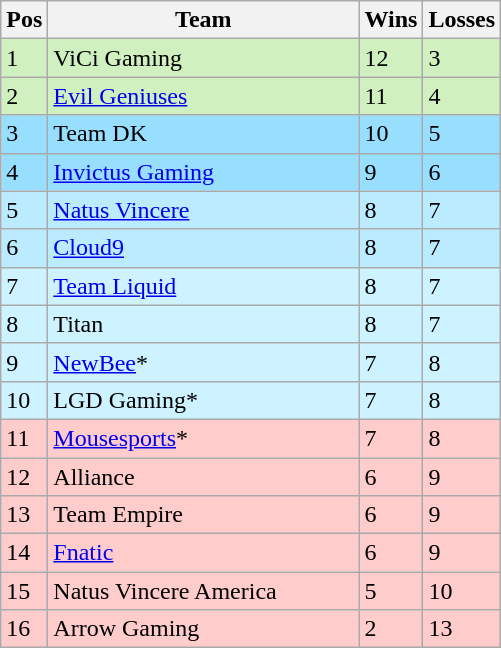<table class="wikitable sortable">
<tr>
<th width="20px">Pos</th>
<th width="200px">Team</th>
<th>Wins</th>
<th>Losses</th>
</tr>
<tr style="background: #D0F0C0;">
<td>1</td>
<td> ViCi Gaming</td>
<td>12</td>
<td>3</td>
</tr>
<tr style="background: #D0F0C0;">
<td>2</td>
<td> <a href='#'>Evil Geniuses</a></td>
<td>11</td>
<td>4</td>
</tr>
<tr style="background: #97DEFF;">
<td>3</td>
<td> Team DK</td>
<td>10</td>
<td>5</td>
</tr>
<tr style="background: #97DEFF;">
<td>4</td>
<td> <a href='#'>Invictus Gaming</a></td>
<td>9</td>
<td>6</td>
</tr>
<tr style="background: #BBEBFF;">
<td>5</td>
<td> <a href='#'>Natus Vincere</a></td>
<td>8</td>
<td>7</td>
</tr>
<tr style="background: #BBEBFF;">
<td>6</td>
<td> <a href='#'>Cloud9</a></td>
<td>8</td>
<td>7</td>
</tr>
<tr style="background: #CCF3FF;">
<td>7</td>
<td> <a href='#'>Team Liquid</a></td>
<td>8</td>
<td>7</td>
</tr>
<tr style="background: #CCF3FF;">
<td>8</td>
<td> Titan</td>
<td>8</td>
<td>7</td>
</tr>
<tr style="background: #CCF3FF;">
<td>9</td>
<td> <a href='#'>NewBee</a>*</td>
<td>7</td>
<td>8</td>
</tr>
<tr style="background: #CCF3FF;">
<td>10</td>
<td> LGD Gaming*</td>
<td>7</td>
<td>8</td>
</tr>
<tr style="background: #FFCCCC;">
<td>11</td>
<td> <a href='#'>Mousesports</a>*</td>
<td>7</td>
<td>8</td>
</tr>
<tr style="background: #FFCCCC;">
<td>12</td>
<td> Alliance</td>
<td>6</td>
<td>9</td>
</tr>
<tr style="background: #FFCCCC;">
<td>13</td>
<td> Team Empire</td>
<td>6</td>
<td>9</td>
</tr>
<tr style="background: #FFCCCC;">
<td>14</td>
<td> <a href='#'>Fnatic</a></td>
<td>6</td>
<td>9</td>
</tr>
<tr style="background: #FFCCCC;">
<td>15</td>
<td> Natus Vincere America</td>
<td>5</td>
<td>10</td>
</tr>
<tr style="background: #FFCCCC;">
<td>16</td>
<td> Arrow Gaming</td>
<td>2</td>
<td>13</td>
</tr>
</table>
